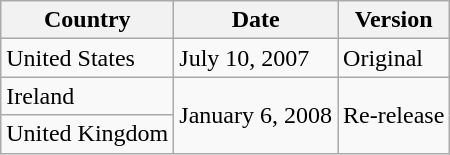<table class="wikitable">
<tr>
<th>Country</th>
<th>Date</th>
<th>Version</th>
</tr>
<tr>
<td>United States</td>
<td>July 10, 2007</td>
<td>Original</td>
</tr>
<tr>
<td>Ireland</td>
<td rowspan="2">January 6, 2008</td>
<td rowspan="2">Re-release</td>
</tr>
<tr>
<td>United Kingdom</td>
</tr>
</table>
